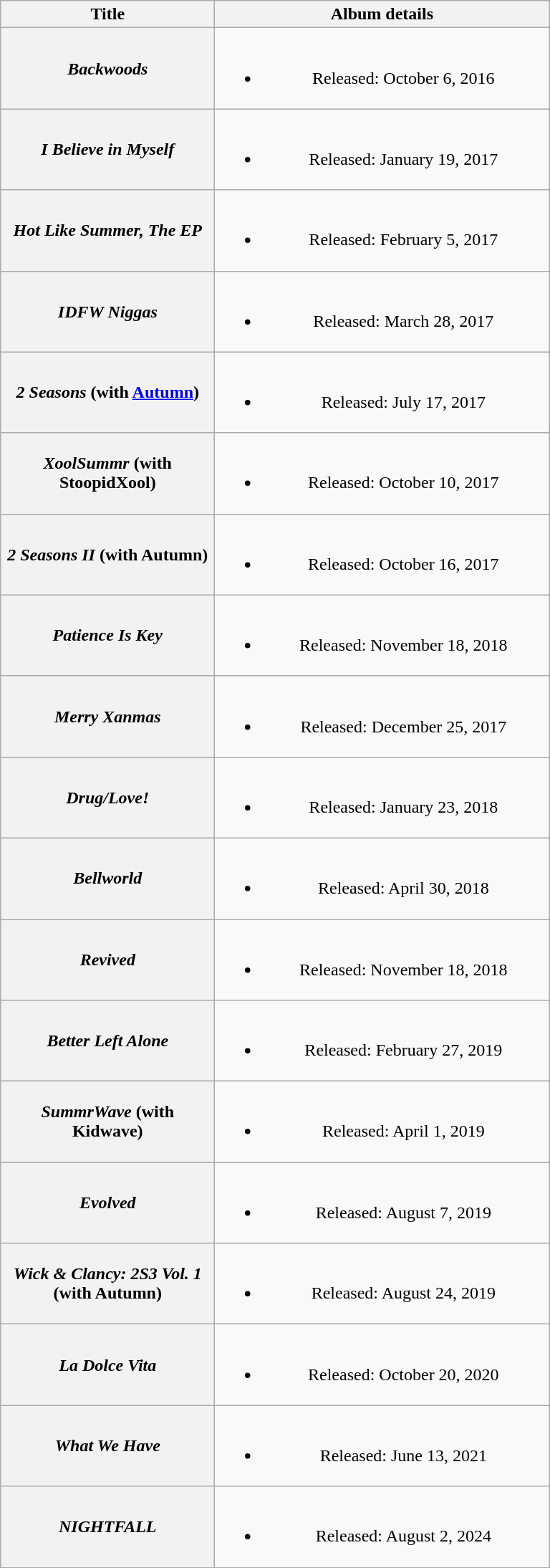<table class="wikitable plainrowheaders" style="text-align:center;">
<tr>
<th scope="col" style="width:12em;">Title</th>
<th scope="col" style="width:19em;">Album details</th>
</tr>
<tr>
<th scope="row"><em>Backwoods</em></th>
<td><br><ul><li>Released: October 6, 2016</li></ul></td>
</tr>
<tr>
<th scope="row"><em>I Believe in Myself</em></th>
<td><br><ul><li>Released: January 19, 2017</li></ul></td>
</tr>
<tr>
<th scope="row"><em>Hot Like Summer, The EP</em></th>
<td><br><ul><li>Released: February 5, 2017</li></ul></td>
</tr>
<tr>
<th scope="row"><em>IDFW Niggas</em></th>
<td><br><ul><li>Released: March 28, 2017</li></ul></td>
</tr>
<tr>
<th scope="row"><em>2 Seasons</em> (with <a href='#'>Autumn</a>)</th>
<td><br><ul><li>Released: July 17, 2017</li></ul></td>
</tr>
<tr>
<th scope="row"><em>XoolSummr</em> (with StoopidXool)</th>
<td><br><ul><li>Released: October 10, 2017</li></ul></td>
</tr>
<tr>
<th scope="row"><em>2 Seasons II</em> (with Autumn)</th>
<td><br><ul><li>Released: October 16, 2017</li></ul></td>
</tr>
<tr>
<th scope="row"><em>Patience Is Key</em></th>
<td><br><ul><li>Released: November 18, 2018</li></ul></td>
</tr>
<tr>
<th scope="row"><em>Merry Xanmas</em></th>
<td><br><ul><li>Released: December 25, 2017</li></ul></td>
</tr>
<tr>
<th scope="row"><em>Drug/Love!</em></th>
<td><br><ul><li>Released: January 23, 2018</li></ul></td>
</tr>
<tr>
<th scope="row"><em>Bellworld</em></th>
<td><br><ul><li>Released: April 30, 2018</li></ul></td>
</tr>
<tr>
<th scope="row"><em>Revived</em></th>
<td><br><ul><li>Released: November 18, 2018</li></ul></td>
</tr>
<tr>
<th scope="row"><em>Better Left Alone</em></th>
<td><br><ul><li>Released: February 27, 2019</li></ul></td>
</tr>
<tr>
<th scope="row"><em>SummrWave</em> (with Kidwave)</th>
<td><br><ul><li>Released: April 1, 2019</li></ul></td>
</tr>
<tr>
<th scope="row"><em>Evolved</em></th>
<td><br><ul><li>Released: August 7, 2019</li></ul></td>
</tr>
<tr>
<th scope="row"><em>Wick & Clancy: 2S3 Vol. 1</em> (with Autumn)</th>
<td><br><ul><li>Released: August 24, 2019</li></ul></td>
</tr>
<tr>
<th scope="row"><em>La Dolce Vita</em></th>
<td><br><ul><li>Released: October 20, 2020</li></ul></td>
</tr>
<tr>
<th scope="row"><em>What We Have</em></th>
<td><br><ul><li>Released: June 13, 2021</li></ul></td>
</tr>
<tr>
<th scope="row"><em>NIGHTFALL</em></th>
<td><br><ul><li>Released: August 2, 2024</li></ul></td>
</tr>
</table>
